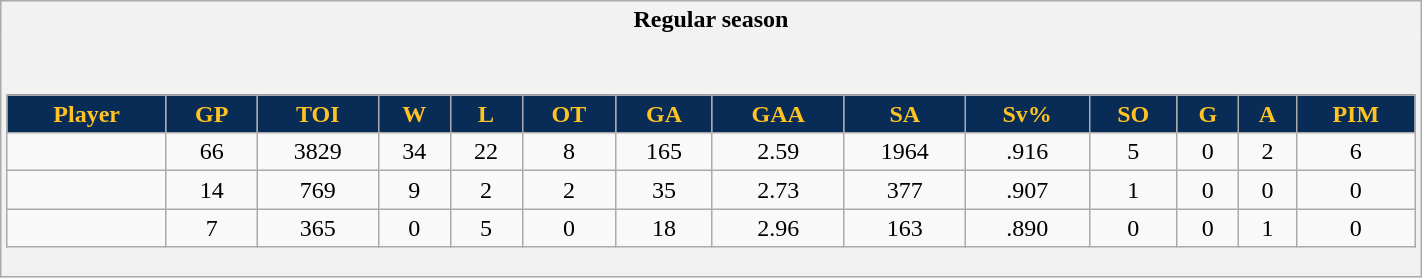<table class="wikitable" style="border: 1px solid #aaa;" width="75%">
<tr>
<th style="border: 0;">Regular season</th>
</tr>
<tr>
<td style="background: #f2f2f2; border: 0; text-align: center;"><br><table class="wikitable sortable" width="100%">
<tr align="center" bgcolor="#dddddd">
<th style="background:#092c57;color:#ffc322;">Player</th>
<th style="background:#092c57;color:#ffc322;">GP</th>
<th style="background:#092c57;color:#ffc322;">TOI</th>
<th style="background:#092c57;color:#ffc322;">W</th>
<th style="background:#092c57;color:#ffc322;">L</th>
<th style="background:#092c57;color:#ffc322;">OT</th>
<th style="background:#092c57;color:#ffc322;">GA</th>
<th style="background:#092c57;color:#ffc322;">GAA</th>
<th style="background:#092c57;color:#ffc322;">SA</th>
<th style="background:#092c57;color:#ffc322;">Sv%</th>
<th style="background:#092c57;color:#ffc322;">SO</th>
<th style="background:#092c57;color:#ffc322;">G</th>
<th style="background:#092c57;color:#ffc322;">A</th>
<th style="background:#092c57;color:#ffc322;">PIM</th>
</tr>
<tr align=center>
<td></td>
<td>66</td>
<td>3829</td>
<td>34</td>
<td>22</td>
<td>8</td>
<td>165</td>
<td>2.59</td>
<td>1964</td>
<td>.916</td>
<td>5</td>
<td>0</td>
<td>2</td>
<td>6</td>
</tr>
<tr align=center>
<td></td>
<td>14</td>
<td>769</td>
<td>9</td>
<td>2</td>
<td>2</td>
<td>35</td>
<td>2.73</td>
<td>377</td>
<td>.907</td>
<td>1</td>
<td>0</td>
<td>0</td>
<td>0</td>
</tr>
<tr align=center>
<td></td>
<td>7</td>
<td>365</td>
<td>0</td>
<td>5</td>
<td>0</td>
<td>18</td>
<td>2.96</td>
<td>163</td>
<td>.890</td>
<td>0</td>
<td>0</td>
<td>1</td>
<td>0</td>
</tr>
</table>
</td>
</tr>
</table>
